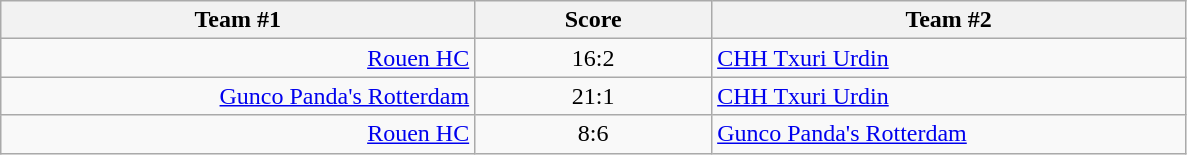<table class="wikitable" style="text-align: center;">
<tr>
<th width=22%>Team #1</th>
<th width=11%>Score</th>
<th width=22%>Team #2</th>
</tr>
<tr>
<td style="text-align: right;"><a href='#'>Rouen HC</a> </td>
<td>16:2</td>
<td style="text-align: left;"> <a href='#'>CHH Txuri Urdin</a></td>
</tr>
<tr>
<td style="text-align: right;"><a href='#'>Gunco Panda's Rotterdam</a> </td>
<td>21:1</td>
<td style="text-align: left;"> <a href='#'>CHH Txuri Urdin</a></td>
</tr>
<tr>
<td style="text-align: right;"><a href='#'>Rouen HC</a> </td>
<td>8:6</td>
<td style="text-align: left;"> <a href='#'>Gunco Panda's Rotterdam</a></td>
</tr>
</table>
